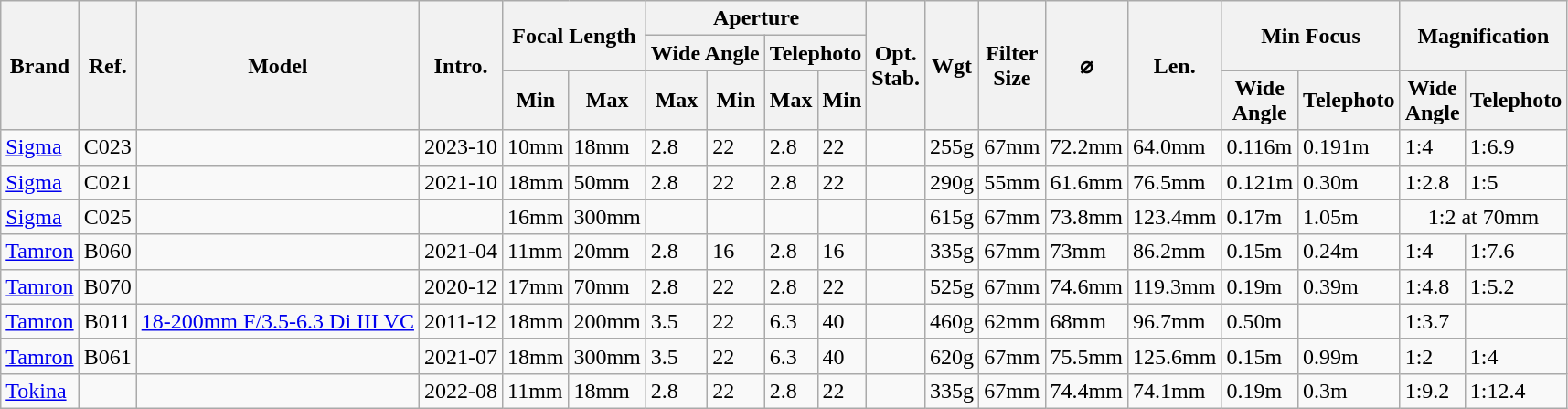<table class="wikitable sortable" style="text-align:left">
<tr>
<th rowspan=3>Brand</th>
<th rowspan=3>Ref.</th>
<th rowspan=3>Model</th>
<th rowspan=3>Intro.</th>
<th rowspan=2 colspan=2>Focal Length</th>
<th colspan=4>Aperture</th>
<th rowspan=3>Opt.<br>Stab.</th>
<th rowspan=3>Wgt</th>
<th rowspan=3>Filter<br>Size</th>
<th rowspan=3>⌀</th>
<th rowspan=3>Len.</th>
<th rowspan=2 colspan=2>Min Focus</th>
<th rowspan=2 colspan=2>Magnification</th>
</tr>
<tr>
<th colspan=2>Wide Angle</th>
<th colspan=2>Tele<wbr>photo</th>
</tr>
<tr>
<th>Min</th>
<th>Max</th>
<th>Max</th>
<th>Min</th>
<th>Max</th>
<th>Min</th>
<th>Wide<br>Angle</th>
<th>Tele<wbr>photo</th>
<th>Wide<br>Angle</th>
<th>Tele<wbr>photo</th>
</tr>
<tr>
<td><a href='#'>Sigma</a></td>
<td>C023</td>
<td></td>
<td>2023-10</td>
<td>10mm</td>
<td>18mm</td>
<td>2.8</td>
<td>22</td>
<td>2.8</td>
<td>22</td>
<td></td>
<td>255g</td>
<td>67mm</td>
<td>72.2mm</td>
<td>64.0mm</td>
<td>0.116m</td>
<td>0.191m</td>
<td>1:4</td>
<td>1:6.9</td>
</tr>
<tr>
<td><a href='#'>Sigma</a></td>
<td>C021</td>
<td></td>
<td>2021-10</td>
<td>18mm</td>
<td>50mm</td>
<td>2.8</td>
<td>22</td>
<td>2.8</td>
<td>22</td>
<td></td>
<td>290g</td>
<td>55mm</td>
<td>61.6mm</td>
<td>76.5mm</td>
<td>0.121m</td>
<td>0.30m</td>
<td>1:2.8</td>
<td>1:5</td>
</tr>
<tr>
<td><a href='#'>Sigma</a></td>
<td>C025</td>
<td></td>
<td></td>
<td>16mm</td>
<td>300mm</td>
<td></td>
<td></td>
<td></td>
<td></td>
<td></td>
<td>615g</td>
<td>67mm</td>
<td>73.8mm</td>
<td>123.4mm</td>
<td>0.17m</td>
<td>1.05m</td>
<td colspan=2 align=center>1:2 at 70mm</td>
</tr>
<tr>
<td><a href='#'>Tamron</a></td>
<td>B060</td>
<td></td>
<td>2021-04</td>
<td>11mm</td>
<td>20mm</td>
<td>2.8</td>
<td>16</td>
<td>2.8</td>
<td>16</td>
<td></td>
<td>335g</td>
<td>67mm</td>
<td>73mm</td>
<td>86.2mm</td>
<td>0.15m</td>
<td>0.24m</td>
<td>1:4</td>
<td>1:7.6</td>
</tr>
<tr>
<td><a href='#'>Tamron</a></td>
<td>B070</td>
<td></td>
<td>2020-12</td>
<td>17mm</td>
<td>70mm</td>
<td>2.8</td>
<td>22</td>
<td>2.8</td>
<td>22</td>
<td></td>
<td>525g</td>
<td>67mm</td>
<td>74.6mm</td>
<td>119.3mm</td>
<td>0.19m</td>
<td>0.39m</td>
<td>1:4.8</td>
<td>1:5.2</td>
</tr>
<tr>
<td><a href='#'>Tamron</a></td>
<td>B011</td>
<td><a href='#'>18-200mm F/3.5-6.3 Di III VC</a></td>
<td>2011-12</td>
<td>18mm</td>
<td>200mm</td>
<td>3.5</td>
<td>22</td>
<td>6.3</td>
<td>40</td>
<td></td>
<td>460g</td>
<td>62mm</td>
<td>68mm</td>
<td>96.7mm</td>
<td>0.50m</td>
<td></td>
<td>1:3.7</td>
</tr>
<tr>
<td><a href='#'>Tamron</a></td>
<td>B061</td>
<td></td>
<td>2021-07</td>
<td>18mm</td>
<td>300mm</td>
<td>3.5</td>
<td>22</td>
<td>6.3</td>
<td>40</td>
<td></td>
<td>620g</td>
<td>67mm</td>
<td>75.5mm</td>
<td>125.6mm</td>
<td>0.15m</td>
<td>0.99m</td>
<td>1:2</td>
<td>1:4</td>
</tr>
<tr>
<td><a href='#'>Tokina</a></td>
<td></td>
<td></td>
<td>2022-08</td>
<td>11mm</td>
<td>18mm</td>
<td>2.8</td>
<td>22</td>
<td>2.8</td>
<td>22</td>
<td></td>
<td>335g</td>
<td>67mm</td>
<td>74.4mm</td>
<td>74.1mm</td>
<td>0.19m</td>
<td>0.3m</td>
<td>1:9.2</td>
<td>1:12.4</td>
</tr>
</table>
